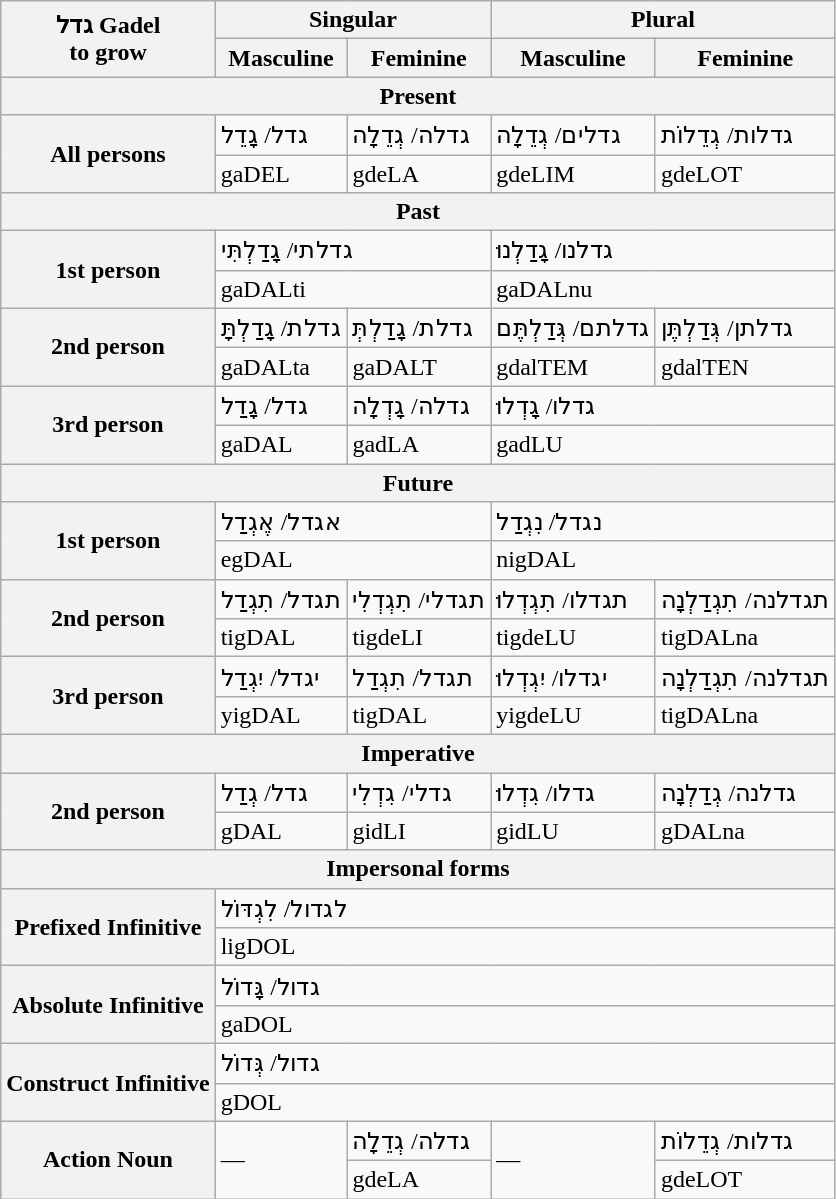<table class="wikitable mw-collapsible mw-collapsed">
<tr>
<th rowspan="2">גדל Gadel<br>to grow</th>
<th colspan="2">Singular</th>
<th colspan="2">Plural</th>
</tr>
<tr>
<th>Masculine</th>
<th>Feminine</th>
<th>Masculine</th>
<th>Feminine</th>
</tr>
<tr>
<th colspan="5">Present</th>
</tr>
<tr>
<th rowspan="2">All persons</th>
<td>גדל/ גָדֵל</td>
<td>גדלה/ גְדֵלָה</td>
<td>גדלים/ גְדֵלָה</td>
<td>גדלות/ גְדֵלוֹת</td>
</tr>
<tr>
<td>gaDEL</td>
<td>gdeLA</td>
<td>gdeLIM</td>
<td>gdeLOT</td>
</tr>
<tr>
<th colspan="5">Past</th>
</tr>
<tr>
<th rowspan="2">1st person</th>
<td colspan="2">גדלתי/ גָדַלְתִּי</td>
<td colspan="2">גדלנו/ גָדַלְנוּ</td>
</tr>
<tr>
<td colspan="2">gaDALti</td>
<td colspan="2">gaDALnu</td>
</tr>
<tr>
<th rowspan="2">2nd person</th>
<td>גדלת/ גָדַלְתָּ</td>
<td>גדלת/ גָדַלְתְּ</td>
<td>גדלתם/ גְּדַלְתֶּם</td>
<td>גדלתן/ גְּדַלְתֶּן</td>
</tr>
<tr>
<td>gaDALta</td>
<td>gaDALT</td>
<td>gdalTEM</td>
<td>gdalTEN</td>
</tr>
<tr>
<th rowspan="2">3rd person</th>
<td>גדל/ גָדַל</td>
<td>גדלה/ גָדְלָה</td>
<td colspan="2">גדלו/ גָדְלוּ</td>
</tr>
<tr>
<td>gaDAL</td>
<td>gadLA</td>
<td colspan="2">gadLU</td>
</tr>
<tr>
<th colspan="5">Future</th>
</tr>
<tr>
<th rowspan="2">1st person</th>
<td colspan="2">אגדל/ אֶגְדַל</td>
<td colspan="2">נגדל/ נִגְדַל</td>
</tr>
<tr>
<td colspan="2">egDAL</td>
<td colspan="2">nigDAL</td>
</tr>
<tr>
<th rowspan="2">2nd person</th>
<td>תגדל/ תִגְדַל</td>
<td>תגדלי/ תִגְדְלִי</td>
<td>תגדלו/ תִגְדְלוּ</td>
<td>תגדלנה/ תִגְדַלְנָה</td>
</tr>
<tr>
<td>tigDAL</td>
<td>tigdeLI</td>
<td>tigdeLU</td>
<td>tigDALna</td>
</tr>
<tr>
<th rowspan="2">3rd person</th>
<td>יגדל/ יִגְדַל</td>
<td>תגדל/ תִגְדַל</td>
<td>יגדלו/ יִגְדְלוּ</td>
<td>תגדלנה/ תִגְדַלְנָה</td>
</tr>
<tr>
<td>yigDAL</td>
<td>tigDAL</td>
<td>yigdeLU</td>
<td>tigDALna</td>
</tr>
<tr>
<th colspan="5">Imperative</th>
</tr>
<tr>
<th rowspan="2">2nd person</th>
<td>גדל/ גְדַל</td>
<td>גדלי/ גִדְלִי</td>
<td>גדלו/ גִדְלוּ</td>
<td>גדלנה/ גְדַלְנָה</td>
</tr>
<tr>
<td>gDAL</td>
<td>gidLI</td>
<td>gidLU</td>
<td>gDALna</td>
</tr>
<tr>
<th colspan="5">Impersonal forms</th>
</tr>
<tr>
<th rowspan="2">Prefixed Infinitive</th>
<td colspan="4">לגדול/ לִגְדּוֹל</td>
</tr>
<tr>
<td colspan="4">ligDOL</td>
</tr>
<tr>
<th rowspan="2">Absolute Infinitive</th>
<td colspan="4">גדול/ גָּדוֹל</td>
</tr>
<tr>
<td colspan="4">gaDOL</td>
</tr>
<tr>
<th rowspan="2">Construct Infinitive</th>
<td colspan="4">גדול/ גְּדוֹל</td>
</tr>
<tr>
<td colspan="4">gDOL</td>
</tr>
<tr>
<th rowspan="2">Action Noun</th>
<td rowspan="2">—</td>
<td>גדלה/ גְדֵלָה</td>
<td rowspan="2">—</td>
<td>גדלות/ גְדֵלוֹת</td>
</tr>
<tr>
<td>gdeLA</td>
<td>gdeLOT</td>
</tr>
</table>
